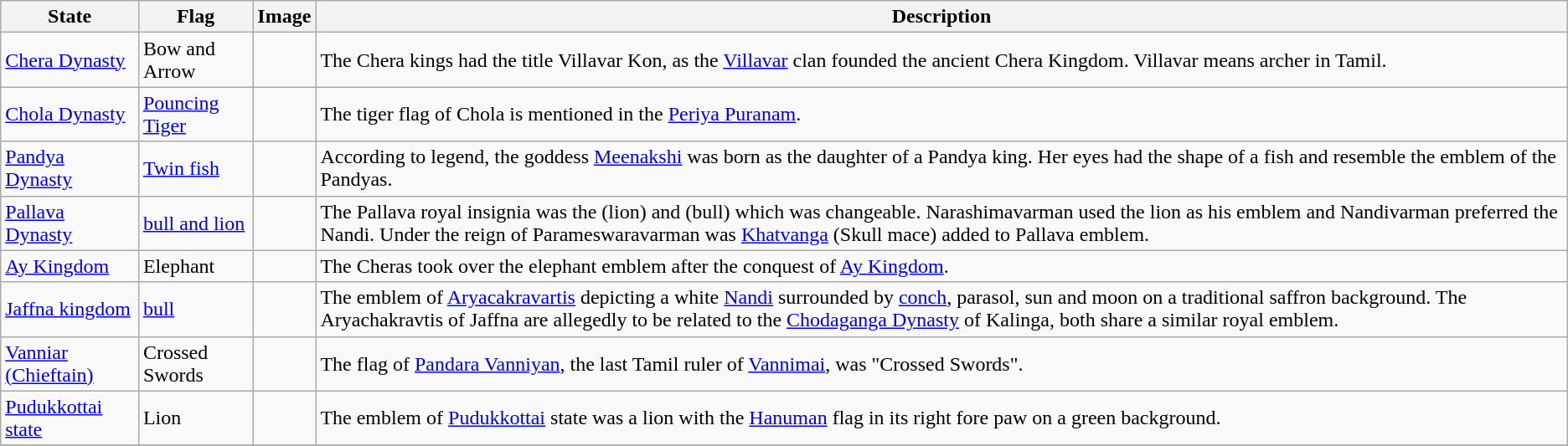<table class="wikitable">
<tr>
<th>State</th>
<th>Flag</th>
<th>Image</th>
<th>Description</th>
</tr>
<tr>
<td><a href='#'>Chera Dynasty</a></td>
<td>Bow and Arrow</td>
<td></td>
<td>The Chera kings had the title Villavar Kon, as the <a href='#'>Villavar</a> clan founded the ancient Chera Kingdom. Villavar means archer in Tamil.</td>
</tr>
<tr>
<td><a href='#'>Chola Dynasty</a></td>
<td><a href='#'>Pouncing Tiger</a></td>
<td></td>
<td>The tiger flag of Chola is mentioned in the <a href='#'>Periya Puranam</a>.</td>
</tr>
<tr>
<td><a href='#'>Pandya Dynasty</a></td>
<td><a href='#'>Twin fish</a></td>
<td></td>
<td>According to legend, the goddess <a href='#'>Meenakshi</a> was born as the daughter of a Pandya king. Her eyes had the shape of a fish and resemble the emblem of the Pandyas.</td>
</tr>
<tr>
<td><a href='#'>Pallava Dynasty</a></td>
<td><a href='#'>bull and lion</a></td>
<td></td>
<td>The Pallava royal insignia was the (lion) and (bull) which was changeable. Narashimavarman used the lion as his emblem and Nandivarman preferred the Nandi. Under the reign of Parameswaravarman was <a href='#'>Khatvanga</a> (Skull mace) added to Pallava emblem.</td>
</tr>
<tr>
<td><a href='#'>Ay Kingdom</a></td>
<td>Elephant</td>
<td></td>
<td>The Cheras took over the elephant emblem after the conquest of <a href='#'>Ay Kingdom</a>.</td>
</tr>
<tr>
<td><a href='#'>Jaffna kingdom</a></td>
<td><a href='#'>bull</a></td>
<td></td>
<td>The emblem of <a href='#'>Aryacakravartis</a> depicting a white <a href='#'>Nandi</a> surrounded by <a href='#'>conch</a>, parasol, sun and moon on a traditional saffron background. The Aryachakravtis of Jaffna are allegedly to be related to the <a href='#'>Chodaganga Dynasty</a> of Kalinga, both share a similar royal emblem.</td>
</tr>
<tr>
<td><a href='#'>Vanniar (Chieftain)</a></td>
<td>Crossed Swords</td>
<td></td>
<td>The flag of <a href='#'>Pandara Vanniyan</a>, the last Tamil ruler of <a href='#'>Vannimai</a>, was "Crossed Swords".</td>
</tr>
<tr>
<td><a href='#'>Pudukkottai state</a></td>
<td>Lion</td>
<td></td>
<td>The emblem of <a href='#'>Pudukkottai</a> state was a lion with the <a href='#'>Hanuman</a> flag in its right fore paw on a green background.</td>
</tr>
<tr>
</tr>
</table>
